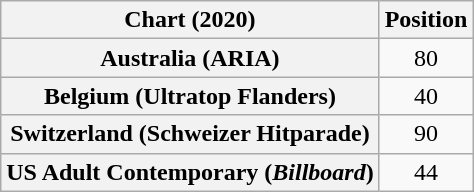<table class="wikitable sortable plainrowheaders" style="text-align:center">
<tr>
<th scope="col">Chart (2020)</th>
<th scope="col">Position</th>
</tr>
<tr>
<th scope="row">Australia (ARIA)</th>
<td>80</td>
</tr>
<tr>
<th scope="row">Belgium (Ultratop Flanders)</th>
<td>40</td>
</tr>
<tr>
<th scope="row">Switzerland (Schweizer Hitparade)</th>
<td>90</td>
</tr>
<tr>
<th scope="row">US Adult Contemporary (<em>Billboard</em>)</th>
<td>44</td>
</tr>
</table>
